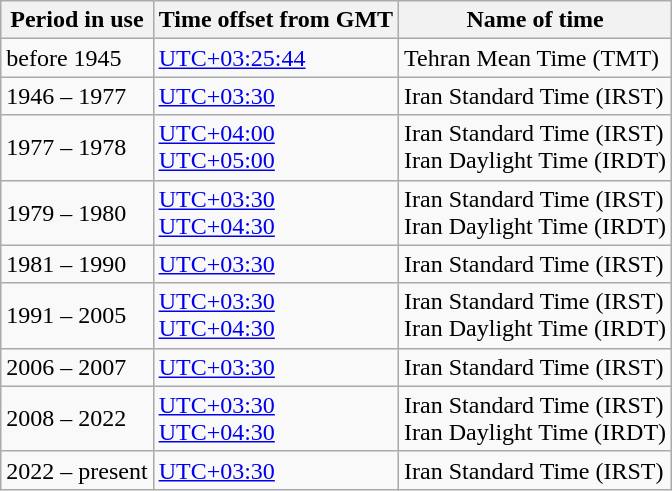<table class="wikitable">
<tr>
<th>Period in use</th>
<th>Time offset from GMT</th>
<th>Name of time</th>
</tr>
<tr>
<td>before 1945</td>
<td><a href='#'>UTC+03:25:44</a></td>
<td>Tehran Mean Time (TMT)</td>
</tr>
<tr>
<td>1946 – 1977</td>
<td><a href='#'>UTC+03:30</a></td>
<td>Iran Standard Time (IRST)</td>
</tr>
<tr>
<td>1977 – 1978</td>
<td><a href='#'>UTC+04:00</a> <br><a href='#'>UTC+05:00</a></td>
<td>Iran Standard Time (IRST) <br>Iran Daylight Time (IRDT)</td>
</tr>
<tr>
<td>1979 – 1980</td>
<td><a href='#'>UTC+03:30</a> <br><a href='#'>UTC+04:30</a></td>
<td>Iran Standard Time (IRST) <br>Iran Daylight Time (IRDT)</td>
</tr>
<tr>
<td>1981 – 1990</td>
<td><a href='#'>UTC+03:30</a></td>
<td>Iran Standard Time (IRST)</td>
</tr>
<tr>
<td>1991 – 2005</td>
<td><a href='#'>UTC+03:30</a> <br><a href='#'>UTC+04:30</a></td>
<td>Iran Standard Time (IRST) <br>Iran Daylight Time (IRDT)</td>
</tr>
<tr>
<td>2006 – 2007</td>
<td><a href='#'>UTC+03:30</a></td>
<td>Iran Standard Time (IRST)</td>
</tr>
<tr>
<td>2008 – 2022</td>
<td><a href='#'>UTC+03:30</a> <br><a href='#'>UTC+04:30</a></td>
<td>Iran Standard Time (IRST) <br>Iran Daylight Time (IRDT)</td>
</tr>
<tr>
<td>2022 – present</td>
<td><a href='#'>UTC+03:30</a></td>
<td>Iran Standard Time (IRST)</td>
</tr>
</table>
